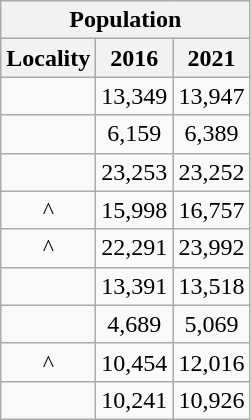<table class="wikitable sortable" style="text-align:center;">
<tr>
<th colspan="3" style="text-align:center;  font-weight:bold">Population</th>
</tr>
<tr>
<th style="text-align:center; background:  font-weight:bold">Locality</th>
<th style="text-align:center; background:  font-weight:bold"><strong>2016</strong></th>
<th style="text-align:center; background:  font-weight:bold"><strong>2021</strong></th>
</tr>
<tr>
<td></td>
<td>13,349</td>
<td>13,947</td>
</tr>
<tr>
<td></td>
<td>6,159</td>
<td>6,389</td>
</tr>
<tr>
<td></td>
<td>23,253</td>
<td>23,252</td>
</tr>
<tr>
<td>^</td>
<td>15,998</td>
<td>16,757</td>
</tr>
<tr>
<td>^</td>
<td>22,291</td>
<td>23,992</td>
</tr>
<tr>
<td></td>
<td>13,391</td>
<td>13,518</td>
</tr>
<tr>
<td></td>
<td>4,689</td>
<td>5,069</td>
</tr>
<tr>
<td>^</td>
<td>10,454</td>
<td>12,016</td>
</tr>
<tr>
<td></td>
<td>10,241</td>
<td>10,926</td>
</tr>
</table>
